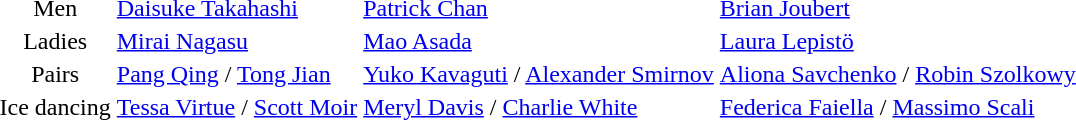<table>
<tr>
<td align="center">Men</td>
<td> <a href='#'>Daisuke Takahashi</a></td>
<td> <a href='#'>Patrick Chan</a></td>
<td> <a href='#'>Brian Joubert</a></td>
</tr>
<tr>
<td align="center">Ladies</td>
<td> <a href='#'>Mirai Nagasu</a></td>
<td> <a href='#'>Mao Asada</a></td>
<td> <a href='#'>Laura Lepistö</a></td>
</tr>
<tr>
<td align="center">Pairs</td>
<td> <a href='#'>Pang Qing</a> / <a href='#'>Tong Jian</a></td>
<td> <a href='#'>Yuko Kavaguti</a> / <a href='#'>Alexander Smirnov</a></td>
<td> <a href='#'>Aliona Savchenko</a> / <a href='#'>Robin Szolkowy</a></td>
</tr>
<tr>
<td align="center">Ice dancing</td>
<td> <a href='#'>Tessa Virtue</a> / <a href='#'>Scott Moir</a></td>
<td> <a href='#'>Meryl Davis</a> / <a href='#'>Charlie White</a></td>
<td> <a href='#'>Federica Faiella</a> / <a href='#'>Massimo Scali</a></td>
</tr>
</table>
